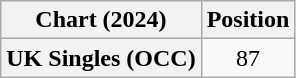<table class="wikitable plainrowheaders" style="text-align:center">
<tr>
<th scope="col">Chart (2024)</th>
<th scope="col">Position</th>
</tr>
<tr>
<th scope="row">UK Singles (OCC)</th>
<td>87</td>
</tr>
</table>
